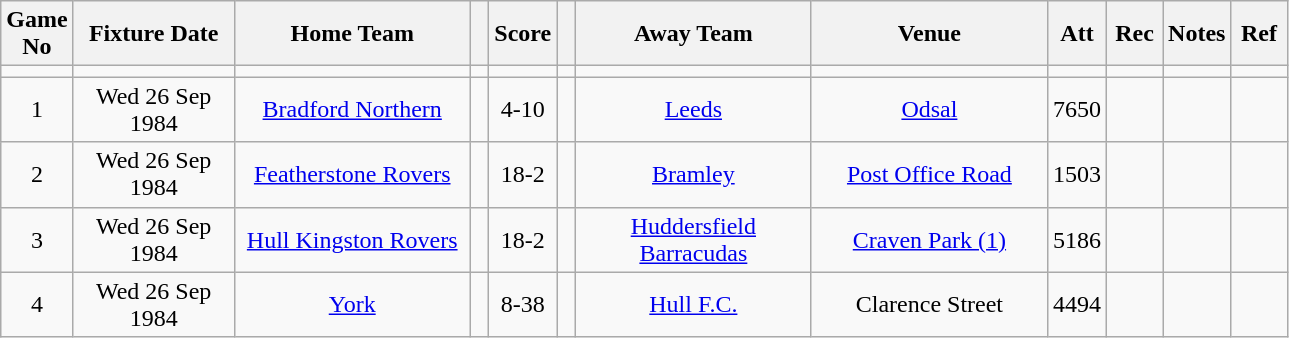<table class="wikitable" style="text-align:center;">
<tr>
<th width=20 abbr="No">Game No</th>
<th width=100 abbr="Date">Fixture Date</th>
<th width=150 abbr="Home Team">Home Team</th>
<th width=5 abbr="space"></th>
<th width=20 abbr="Score">Score</th>
<th width=5 abbr="space"></th>
<th width=150 abbr="Away Team">Away Team</th>
<th width=150 abbr="Venue">Venue</th>
<th width=30 abbr="Att">Att</th>
<th width=30 abbr="Rec">Rec</th>
<th width=20 abbr="Notes">Notes</th>
<th width=30 abbr="Ref">Ref</th>
</tr>
<tr>
<td></td>
<td></td>
<td></td>
<td></td>
<td></td>
<td></td>
<td></td>
<td></td>
<td></td>
<td></td>
<td></td>
</tr>
<tr>
<td>1</td>
<td>Wed 26 Sep 1984</td>
<td><a href='#'>Bradford Northern</a></td>
<td></td>
<td>4-10</td>
<td></td>
<td><a href='#'>Leeds</a></td>
<td><a href='#'>Odsal</a></td>
<td>7650</td>
<td></td>
<td></td>
<td></td>
</tr>
<tr>
<td>2</td>
<td>Wed 26 Sep 1984</td>
<td><a href='#'>Featherstone Rovers</a></td>
<td></td>
<td>18-2</td>
<td></td>
<td><a href='#'>Bramley</a></td>
<td><a href='#'>Post Office Road</a></td>
<td>1503</td>
<td></td>
<td></td>
<td></td>
</tr>
<tr>
<td>3</td>
<td>Wed 26 Sep 1984</td>
<td><a href='#'>Hull Kingston Rovers</a></td>
<td></td>
<td>18-2</td>
<td></td>
<td><a href='#'>Huddersfield Barracudas</a></td>
<td><a href='#'>Craven Park (1)</a></td>
<td>5186</td>
<td></td>
<td></td>
<td></td>
</tr>
<tr>
<td>4</td>
<td>Wed 26 Sep 1984</td>
<td><a href='#'>York</a></td>
<td></td>
<td>8-38</td>
<td></td>
<td><a href='#'>Hull F.C.</a></td>
<td>Clarence Street</td>
<td>4494</td>
<td></td>
<td></td>
<td></td>
</tr>
</table>
